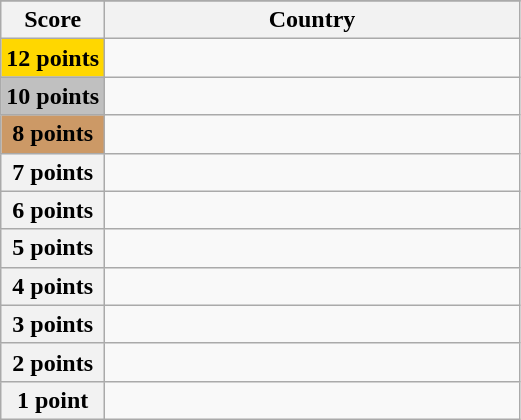<table class="wikitable">
<tr>
</tr>
<tr>
<th scope="col" width="20%">Score</th>
<th scope="col">Country</th>
</tr>
<tr>
<th scope="row" style="background:gold">12 points</th>
<td></td>
</tr>
<tr>
<th scope="row" style="background:silver">10 points</th>
<td></td>
</tr>
<tr>
<th scope="row" style="background:#CC9966">8 points</th>
<td></td>
</tr>
<tr>
<th scope="row">7 points</th>
<td></td>
</tr>
<tr>
<th scope="row">6 points</th>
<td></td>
</tr>
<tr>
<th scope="row">5 points</th>
<td></td>
</tr>
<tr>
<th scope="row">4 points</th>
<td></td>
</tr>
<tr>
<th scope="row">3 points</th>
<td></td>
</tr>
<tr>
<th scope="row">2 points</th>
<td></td>
</tr>
<tr>
<th scope="row">1 point</th>
<td></td>
</tr>
</table>
